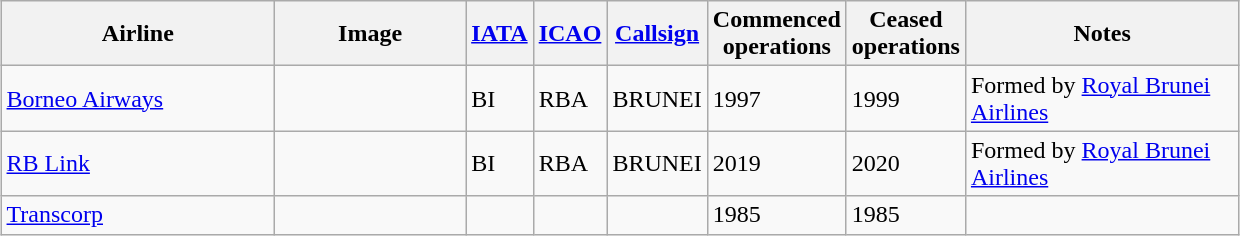<table class="wikitable sortable" style="border-collapse:collapse; margin:auto;" border="1" cellpadding="3">
<tr valign="middle">
<th style="width:175px;">Airline</th>
<th style="width:120px;">Image</th>
<th><a href='#'>IATA</a></th>
<th><a href='#'>ICAO</a></th>
<th><a href='#'>Callsign</a></th>
<th>Commenced<br>operations</th>
<th>Ceased<br>operations</th>
<th style="width:175px;">Notes</th>
</tr>
<tr>
<td><a href='#'>Borneo Airways</a></td>
<td></td>
<td>BI</td>
<td>RBA</td>
<td>BRUNEI</td>
<td>1997</td>
<td>1999</td>
<td>Formed by <a href='#'>Royal Brunei Airlines</a></td>
</tr>
<tr>
<td><a href='#'>RB Link</a></td>
<td></td>
<td>BI</td>
<td>RBA</td>
<td>BRUNEI</td>
<td>2019</td>
<td>2020</td>
<td>Formed by <a href='#'>Royal Brunei Airlines</a></td>
</tr>
<tr>
<td><a href='#'>Transcorp</a></td>
<td></td>
<td></td>
<td></td>
<td></td>
<td>1985</td>
<td>1985</td>
<td></td>
</tr>
</table>
